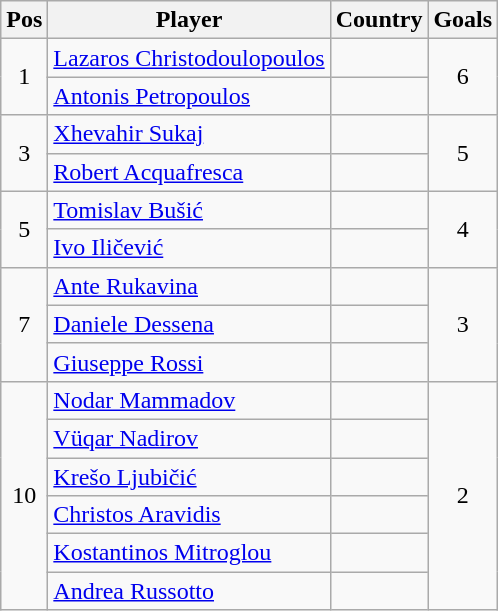<table class="wikitable">
<tr>
<th>Pos</th>
<th>Player</th>
<th>Country</th>
<th>Goals</th>
</tr>
<tr>
<td rowspan="2" align=center>1</td>
<td><a href='#'>Lazaros Christodoulopoulos</a></td>
<td></td>
<td rowspan="2" align=center>6</td>
</tr>
<tr>
<td><a href='#'>Antonis Petropoulos</a></td>
<td align="left"></td>
</tr>
<tr>
<td rowspan="2" align=center>3</td>
<td><a href='#'>Xhevahir Sukaj</a></td>
<td></td>
<td rowspan="2" align=center>5</td>
</tr>
<tr>
<td><a href='#'>Robert Acquafresca</a></td>
<td align="left"></td>
</tr>
<tr>
<td rowspan="2" align=center>5</td>
<td><a href='#'>Tomislav Bušić</a></td>
<td></td>
<td rowspan="2" align=center>4</td>
</tr>
<tr>
<td><a href='#'>Ivo Iličević</a></td>
<td></td>
</tr>
<tr>
<td rowspan="3" align=center>7</td>
<td><a href='#'>Ante Rukavina</a></td>
<td></td>
<td rowspan="3" align=center>3</td>
</tr>
<tr>
<td><a href='#'>Daniele Dessena</a></td>
<td></td>
</tr>
<tr>
<td><a href='#'>Giuseppe Rossi</a></td>
<td></td>
</tr>
<tr>
<td rowspan="6" align=center>10</td>
<td><a href='#'>Nodar Mammadov</a></td>
<td></td>
<td rowspan="6" align=center>2</td>
</tr>
<tr>
<td><a href='#'>Vüqar Nadirov</a></td>
<td></td>
</tr>
<tr>
<td><a href='#'>Krešo Ljubičić</a></td>
<td></td>
</tr>
<tr>
<td><a href='#'>Christos Aravidis</a></td>
<td></td>
</tr>
<tr>
<td><a href='#'>Kostantinos Mitroglou</a></td>
<td></td>
</tr>
<tr>
<td><a href='#'>Andrea Russotto</a></td>
<td></td>
</tr>
</table>
